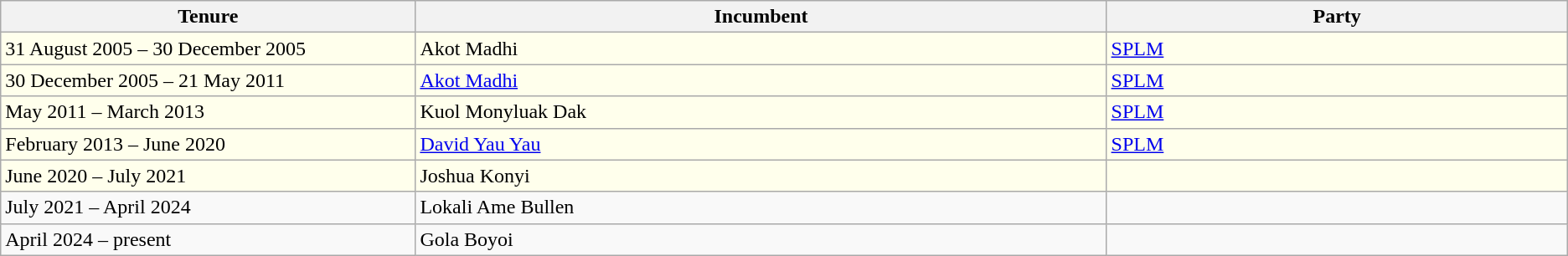<table class="wikitable">
<tr>
<th style="width:18%;">Tenure</th>
<th style="width:30%;">Incumbent</th>
<th style="width:20%;">Party</th>
</tr>
<tr style="vertical-align:top; background:#ffffec;">
<td>31 August 2005 – 30 December 2005</td>
<td>Akot Madhi</td>
<td><a href='#'>SPLM</a></td>
</tr>
<tr style="vertical-align:top; background:#ffffec;">
<td>30 December 2005 – 21 May 2011</td>
<td><a href='#'>Akot Madhi</a></td>
<td><a href='#'>SPLM</a></td>
</tr>
<tr style="vertical-align:top; background:#ffffec;">
<td>May 2011 – March 2013</td>
<td>Kuol Monyluak Dak</td>
<td><a href='#'>SPLM</a></td>
</tr>
<tr style="vertical-align:top; background:#ffffec;">
<td>February 2013 – June 2020</td>
<td><a href='#'>David Yau Yau</a></td>
<td><a href='#'>SPLM</a></td>
</tr>
<tr style="vertical-align:top; background:#ffffec;">
<td>June 2020 – July 2021</td>
<td>Joshua Konyi</td>
<td></td>
</tr>
<tr>
<td>July 2021 – April 2024</td>
<td>Lokali Ame Bullen</td>
<td></td>
</tr>
<tr>
<td>April 2024 – present</td>
<td>Gola Boyoi</td>
<td></td>
</tr>
</table>
